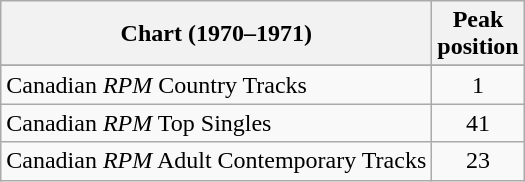<table class="wikitable sortable">
<tr>
<th align="left">Chart (1970–1971)</th>
<th align="center">Peak<br>position</th>
</tr>
<tr>
</tr>
<tr>
</tr>
<tr>
<td align="left">Canadian <em>RPM</em> Country Tracks</td>
<td align="center">1</td>
</tr>
<tr>
<td align="left">Canadian <em>RPM</em> Top Singles</td>
<td align="center">41</td>
</tr>
<tr>
<td align="left">Canadian <em>RPM</em> Adult Contemporary Tracks</td>
<td align="center">23</td>
</tr>
</table>
